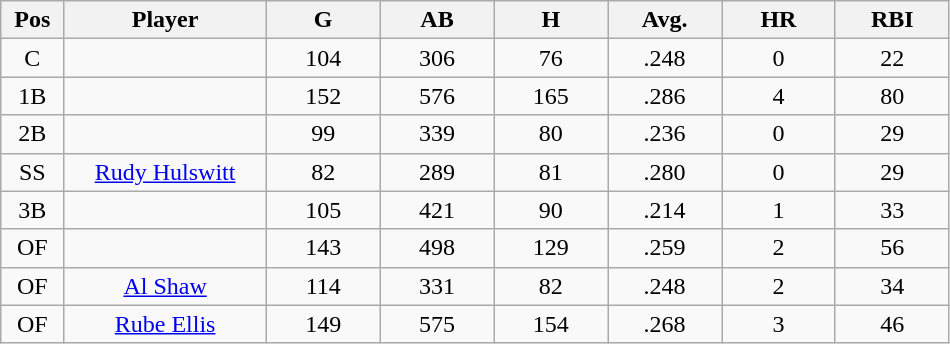<table class="wikitable sortable">
<tr>
<th bgcolor="#DDDDFF" width="5%">Pos</th>
<th bgcolor="#DDDDFF" width="16%">Player</th>
<th bgcolor="#DDDDFF" width="9%">G</th>
<th bgcolor="#DDDDFF" width="9%">AB</th>
<th bgcolor="#DDDDFF" width="9%">H</th>
<th bgcolor="#DDDDFF" width="9%">Avg.</th>
<th bgcolor="#DDDDFF" width="9%">HR</th>
<th bgcolor="#DDDDFF" width="9%">RBI</th>
</tr>
<tr align="center">
<td>C</td>
<td></td>
<td>104</td>
<td>306</td>
<td>76</td>
<td>.248</td>
<td>0</td>
<td>22</td>
</tr>
<tr align="center">
<td>1B</td>
<td></td>
<td>152</td>
<td>576</td>
<td>165</td>
<td>.286</td>
<td>4</td>
<td>80</td>
</tr>
<tr align="center">
<td>2B</td>
<td></td>
<td>99</td>
<td>339</td>
<td>80</td>
<td>.236</td>
<td>0</td>
<td>29</td>
</tr>
<tr align="center">
<td>SS</td>
<td><a href='#'>Rudy Hulswitt</a></td>
<td>82</td>
<td>289</td>
<td>81</td>
<td>.280</td>
<td>0</td>
<td>29</td>
</tr>
<tr align="center">
<td>3B</td>
<td></td>
<td>105</td>
<td>421</td>
<td>90</td>
<td>.214</td>
<td>1</td>
<td>33</td>
</tr>
<tr align="center">
<td>OF</td>
<td></td>
<td>143</td>
<td>498</td>
<td>129</td>
<td>.259</td>
<td>2</td>
<td>56</td>
</tr>
<tr align="center">
<td>OF</td>
<td><a href='#'>Al Shaw</a></td>
<td>114</td>
<td>331</td>
<td>82</td>
<td>.248</td>
<td>2</td>
<td>34</td>
</tr>
<tr align="center">
<td>OF</td>
<td><a href='#'>Rube Ellis</a></td>
<td>149</td>
<td>575</td>
<td>154</td>
<td>.268</td>
<td>3</td>
<td>46</td>
</tr>
</table>
